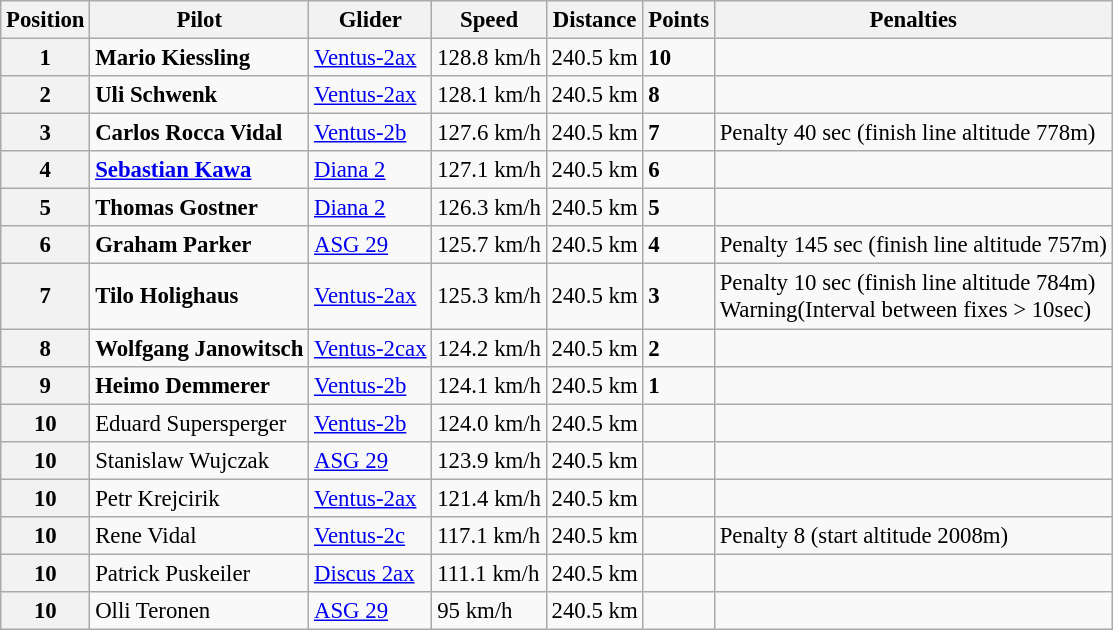<table class="wikitable" style="font-size: 95%;">
<tr>
<th>Position</th>
<th>Pilot</th>
<th>Glider</th>
<th>Speed</th>
<th>Distance</th>
<th>Points</th>
<th>Penalties</th>
</tr>
<tr>
<th>1</th>
<td> <strong>Mario Kiessling</strong></td>
<td><a href='#'>Ventus-2ax</a></td>
<td>128.8 km/h</td>
<td>240.5 km</td>
<td><strong>10</strong></td>
<td></td>
</tr>
<tr>
<th>2</th>
<td> <strong>Uli Schwenk</strong></td>
<td><a href='#'>Ventus-2ax</a></td>
<td>128.1 km/h</td>
<td>240.5 km</td>
<td><strong>8</strong></td>
<td></td>
</tr>
<tr>
<th>3</th>
<td> <strong>Carlos Rocca Vidal</strong></td>
<td><a href='#'>Ventus-2b</a></td>
<td>127.6 km/h</td>
<td>240.5 km</td>
<td><strong>7</strong></td>
<td>Penalty 40 sec (finish line altitude 778m)</td>
</tr>
<tr>
<th>4</th>
<td> <strong><a href='#'>Sebastian Kawa</a></strong></td>
<td><a href='#'>Diana 2</a></td>
<td>127.1 km/h</td>
<td>240.5 km</td>
<td><strong>6</strong></td>
<td></td>
</tr>
<tr>
<th>5</th>
<td> <strong>Thomas Gostner</strong></td>
<td><a href='#'>Diana 2</a></td>
<td>126.3 km/h</td>
<td>240.5 km</td>
<td><strong>5</strong></td>
<td></td>
</tr>
<tr>
<th>6</th>
<td> <strong>Graham Parker</strong></td>
<td><a href='#'>ASG 29</a></td>
<td>125.7 km/h</td>
<td>240.5 km</td>
<td><strong>4</strong></td>
<td>Penalty 145 sec (finish line altitude 757m)</td>
</tr>
<tr>
<th>7</th>
<td> <strong>Tilo Holighaus</strong></td>
<td><a href='#'>Ventus-2ax</a></td>
<td>125.3 km/h</td>
<td>240.5 km</td>
<td><strong>3</strong></td>
<td>Penalty 10 sec (finish line altitude 784m)<br>Warning(Interval between fixes > 10sec)</td>
</tr>
<tr>
<th>8</th>
<td> <strong>Wolfgang Janowitsch</strong></td>
<td><a href='#'>Ventus-2cax</a></td>
<td>124.2 km/h</td>
<td>240.5 km</td>
<td><strong>2</strong></td>
<td></td>
</tr>
<tr>
<th>9</th>
<td> <strong>Heimo Demmerer</strong></td>
<td><a href='#'>Ventus-2b</a></td>
<td>124.1 km/h</td>
<td>240.5 km</td>
<td><strong>1</strong></td>
<td></td>
</tr>
<tr>
<th>10</th>
<td> Eduard Supersperger</td>
<td><a href='#'>Ventus-2b</a></td>
<td>124.0 km/h</td>
<td>240.5 km</td>
<td></td>
<td></td>
</tr>
<tr>
<th>10</th>
<td> Stanislaw Wujczak</td>
<td><a href='#'>ASG 29</a></td>
<td>123.9 km/h</td>
<td>240.5 km</td>
<td></td>
<td></td>
</tr>
<tr>
<th>10</th>
<td> Petr Krejcirik</td>
<td><a href='#'>Ventus-2ax</a></td>
<td>121.4 km/h</td>
<td>240.5 km</td>
<td></td>
<td></td>
</tr>
<tr>
<th>10</th>
<td> Rene Vidal</td>
<td><a href='#'>Ventus-2c</a></td>
<td>117.1 km/h</td>
<td>240.5 km</td>
<td></td>
<td>Penalty 8 (start altitude 2008m)</td>
</tr>
<tr>
<th>10</th>
<td> Patrick Puskeiler</td>
<td><a href='#'>Discus 2ax</a></td>
<td>111.1 km/h</td>
<td>240.5 km</td>
<td></td>
<td></td>
</tr>
<tr>
<th>10</th>
<td> Olli Teronen</td>
<td><a href='#'>ASG 29</a></td>
<td>95 km/h</td>
<td>240.5 km</td>
<td></td>
<td></td>
</tr>
</table>
